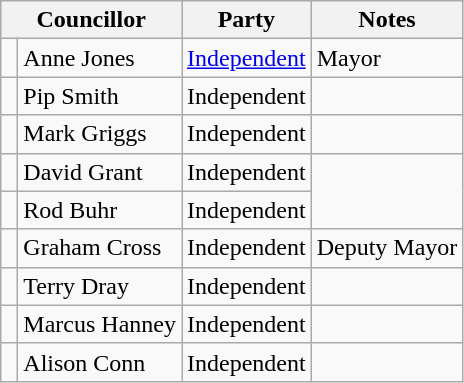<table class="wikitable">
<tr>
<th colspan="2">Councillor</th>
<th>Party</th>
<th>Notes</th>
</tr>
<tr>
<td> </td>
<td>Anne Jones</td>
<td><a href='#'>Independent</a></td>
<td>Mayor</td>
</tr>
<tr>
<td> </td>
<td>Pip Smith</td>
<td>Independent</td>
<td></td>
</tr>
<tr>
<td> </td>
<td>Mark Griggs</td>
<td>Independent</td>
<td></td>
</tr>
<tr>
<td> </td>
<td>David Grant</td>
<td>Independent</td>
</tr>
<tr>
<td> </td>
<td>Rod Buhr</td>
<td>Independent</td>
</tr>
<tr>
<td> </td>
<td>Graham Cross</td>
<td>Independent</td>
<td>Deputy Mayor</td>
</tr>
<tr>
<td> </td>
<td>Terry Dray</td>
<td>Independent</td>
<td></td>
</tr>
<tr>
<td> </td>
<td>Marcus Hanney</td>
<td>Independent</td>
<td></td>
</tr>
<tr>
<td> </td>
<td>Alison Conn</td>
<td>Independent</td>
<td></td>
</tr>
</table>
